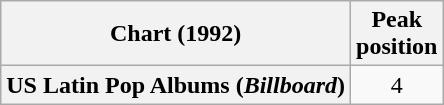<table class="wikitable  plainrowheaders" style="text-align:center">
<tr>
<th scope="col">Chart (1992)</th>
<th scope="col">Peak<br>position</th>
</tr>
<tr>
<th scope="row">US Latin Pop Albums (<em>Billboard</em>)</th>
<td>4</td>
</tr>
</table>
